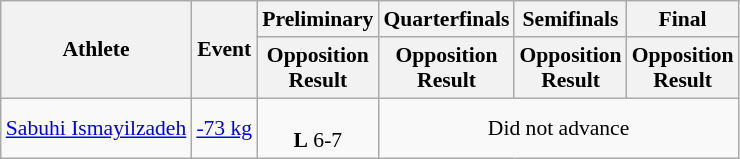<table class="wikitable" style="font-size:90%">
<tr>
<th rowspan="2">Athlete</th>
<th rowspan="2">Event</th>
<th>Preliminary</th>
<th>Quarterfinals</th>
<th>Semifinals</th>
<th>Final</th>
</tr>
<tr>
<th>Opposition<br>Result</th>
<th>Opposition<br>Result</th>
<th>Opposition<br>Result</th>
<th>Opposition<br>Result</th>
</tr>
<tr>
<td><a href='#'>Sabuhi Ismayilzadeh</a></td>
<td><a href='#'>-73 kg</a></td>
<td align=center><br><strong>L</strong> 6-7</td>
<td align=center colspan="3">Did not advance</td>
</tr>
</table>
